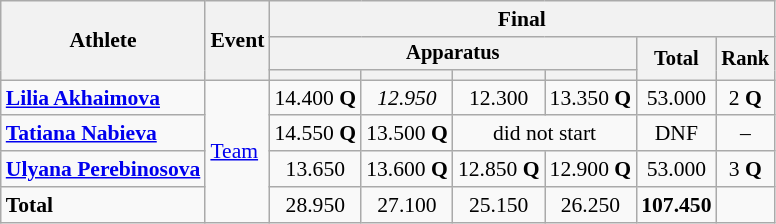<table class="wikitable" style="text-align:center; font-size:90%">
<tr>
<th rowspan=3>Athlete</th>
<th rowspan=3>Event</th>
<th colspan=6>Final</th>
</tr>
<tr style="font-size:95%">
<th colspan=4>Apparatus</th>
<th rowspan=2>Total</th>
<th rowspan=2>Rank</th>
</tr>
<tr style="font-size:95%">
<th></th>
<th></th>
<th></th>
<th></th>
</tr>
<tr>
<td align=left><strong><a href='#'>Lilia Akhaimova</a></strong></td>
<td rowspan=4 align=left><a href='#'>Team</a></td>
<td>14.400 <strong>Q</strong></td>
<td><em>12.950</em></td>
<td>12.300</td>
<td>13.350 <strong>Q</strong></td>
<td>53.000</td>
<td>2 <strong>Q</strong></td>
</tr>
<tr>
<td align=left><strong><a href='#'>Tatiana Nabieva</a></strong></td>
<td>14.550 <strong>Q</strong></td>
<td>13.500 <strong>Q</strong></td>
<td colspan=2>did not start</td>
<td>DNF</td>
<td>–</td>
</tr>
<tr>
<td align=left><strong><a href='#'>Ulyana Perebinosova</a></strong></td>
<td>13.650</td>
<td>13.600 <strong>Q</strong></td>
<td>12.850 <strong>Q</strong></td>
<td>12.900 <strong>Q</strong></td>
<td>53.000</td>
<td>3 <strong>Q</strong></td>
</tr>
<tr>
<td align=left><strong>Total</strong></td>
<td>28.950</td>
<td>27.100</td>
<td>25.150</td>
<td>26.250</td>
<td><strong>107.450</strong></td>
<td></td>
</tr>
</table>
